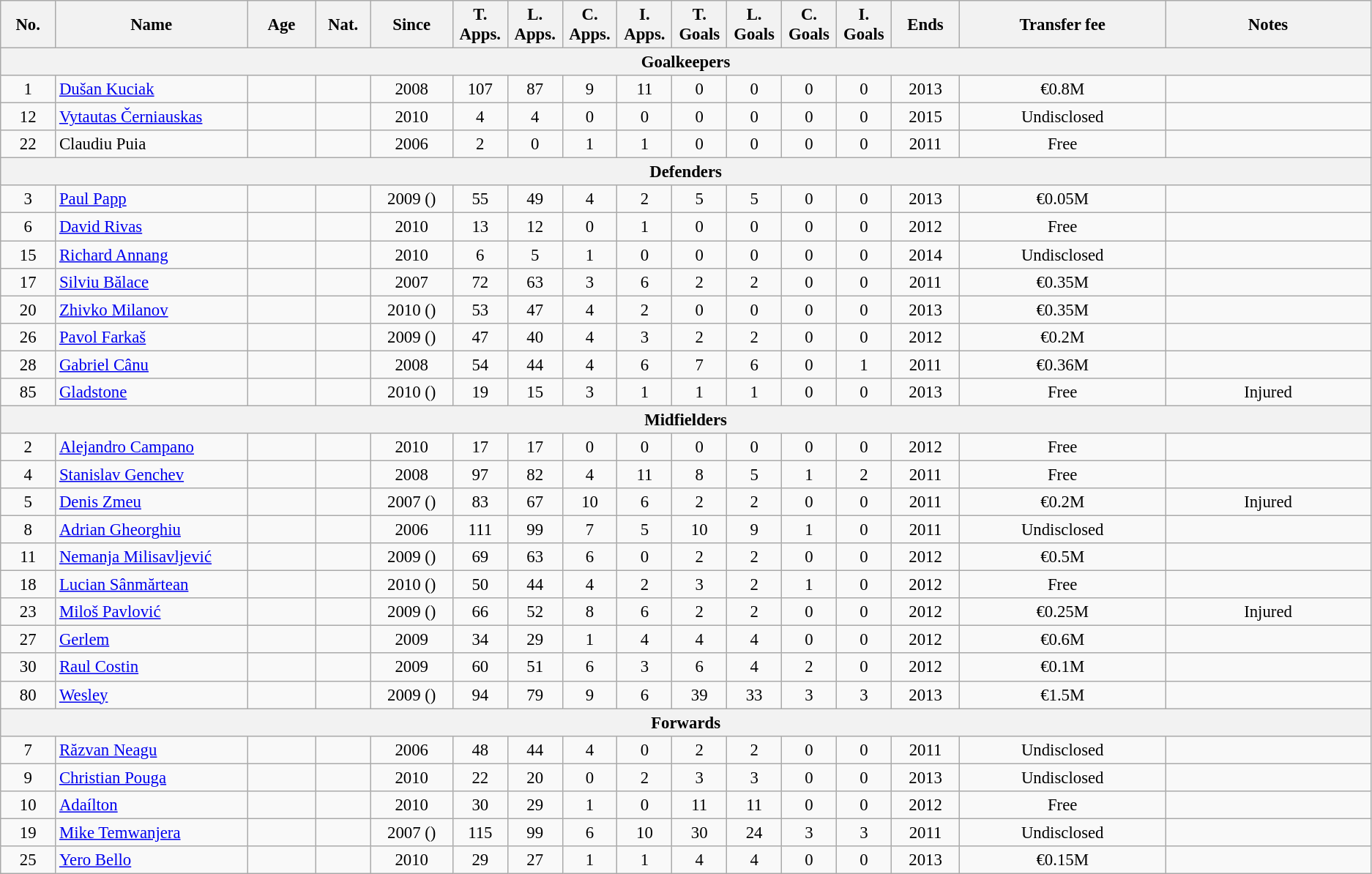<table class="wikitable" style="font-size: 95%; text-align: center;">
<tr>
<th width="4%">No.</th>
<th width="14%">Name</th>
<th width="5%">Age</th>
<th width="4%">Nat.</th>
<th width="6%">Since</th>
<th width=4%>T. Apps.</th>
<th width=4%>L. Apps.</th>
<th width=4%>C. Apps.</th>
<th width=4%>I. Apps.</th>
<th width=4%>T. Goals</th>
<th width=4%>L. Goals</th>
<th width=4%>C. Goals</th>
<th width=4%>I. Goals</th>
<th width="5%">Ends</th>
<th width="15%">Transfer fee</th>
<th width="15%">Notes</th>
</tr>
<tr>
<th colspan=18>Goalkeepers</th>
</tr>
<tr>
<td>1</td>
<td align=left><a href='#'>Dušan Kuciak</a></td>
<td></td>
<td align=left></td>
<td>2008</td>
<td>107 </td>
<td>87 </td>
<td>9 </td>
<td>11 </td>
<td>0 </td>
<td>0 </td>
<td>0 </td>
<td>0 </td>
<td>2013</td>
<td>€0.8M</td>
<td></td>
</tr>
<tr>
<td>12</td>
<td align=left><a href='#'>Vytautas Černiauskas</a></td>
<td></td>
<td align=left></td>
<td>2010</td>
<td>4 </td>
<td>4 </td>
<td>0 </td>
<td>0 </td>
<td>0 </td>
<td>0 </td>
<td>0 </td>
<td>0 </td>
<td>2015</td>
<td>Undisclosed</td>
<td></td>
</tr>
<tr>
<td>22</td>
<td align=left>Claudiu Puia</td>
<td></td>
<td align=left></td>
<td>2006</td>
<td>2 </td>
<td>0 </td>
<td>1 </td>
<td>1 </td>
<td>0 </td>
<td>0 </td>
<td>0 </td>
<td>0 </td>
<td>2011</td>
<td>Free</td>
<td></td>
</tr>
<tr>
<th colspan=18>Defenders</th>
</tr>
<tr>
<td>3</td>
<td align=left><a href='#'>Paul Papp</a></td>
<td></td>
<td align=left></td>
<td>2009 ()</td>
<td>55 </td>
<td>49 </td>
<td>4 </td>
<td>2 </td>
<td>5 </td>
<td>5 </td>
<td>0 </td>
<td>0 </td>
<td>2013</td>
<td>€0.05M</td>
<td></td>
</tr>
<tr>
<td>6</td>
<td align=left><a href='#'>David Rivas</a></td>
<td></td>
<td align=left></td>
<td>2010</td>
<td>13 </td>
<td>12 </td>
<td>0 </td>
<td>1 </td>
<td>0 </td>
<td>0 </td>
<td>0 </td>
<td>0 </td>
<td>2012</td>
<td>Free</td>
<td></td>
</tr>
<tr>
<td>15</td>
<td align=left><a href='#'>Richard Annang</a></td>
<td></td>
<td align=left></td>
<td>2010</td>
<td>6 </td>
<td>5 </td>
<td>1 </td>
<td>0 </td>
<td>0 </td>
<td>0 </td>
<td>0 </td>
<td>0 </td>
<td>2014</td>
<td>Undisclosed</td>
<td></td>
</tr>
<tr>
<td>17</td>
<td align=left><a href='#'>Silviu Bălace</a></td>
<td></td>
<td align=left></td>
<td>2007</td>
<td>72 </td>
<td>63 </td>
<td>3 </td>
<td>6 </td>
<td>2 </td>
<td>2 </td>
<td>0 </td>
<td>0 </td>
<td>2011</td>
<td>€0.35M</td>
<td></td>
</tr>
<tr>
<td>20</td>
<td align=left><a href='#'>Zhivko Milanov</a></td>
<td></td>
<td align=left></td>
<td>2010 ()</td>
<td>53 </td>
<td>47 </td>
<td>4 </td>
<td>2 </td>
<td>0 </td>
<td>0 </td>
<td>0 </td>
<td>0 </td>
<td>2013</td>
<td>€0.35M</td>
<td></td>
</tr>
<tr>
<td>26</td>
<td align=left><a href='#'>Pavol Farkaš</a></td>
<td></td>
<td align=left></td>
<td>2009 ()</td>
<td>47 </td>
<td>40 </td>
<td>4 </td>
<td>3 </td>
<td>2 </td>
<td>2 </td>
<td>0 </td>
<td>0 </td>
<td>2012</td>
<td>€0.2M</td>
<td></td>
</tr>
<tr>
<td>28</td>
<td align=left><a href='#'>Gabriel Cânu</a></td>
<td></td>
<td align=left></td>
<td>2008</td>
<td>54 </td>
<td>44 </td>
<td>4 </td>
<td>6 </td>
<td>7 </td>
<td>6 </td>
<td>0 </td>
<td>1 </td>
<td>2011</td>
<td>€0.36M</td>
<td></td>
</tr>
<tr>
<td>85</td>
<td align=left><a href='#'>Gladstone</a></td>
<td></td>
<td align=left></td>
<td>2010 ()</td>
<td>19 </td>
<td>15 </td>
<td>3 </td>
<td>1 </td>
<td>1 </td>
<td>1 </td>
<td>0 </td>
<td>0 </td>
<td>2013</td>
<td>Free</td>
<td>Injured</td>
</tr>
<tr>
<th colspan=18>Midfielders</th>
</tr>
<tr>
<td>2</td>
<td align=left><a href='#'>Alejandro Campano</a></td>
<td></td>
<td align=left></td>
<td>2010</td>
<td>17 </td>
<td>17 </td>
<td>0 </td>
<td>0 </td>
<td>0 </td>
<td>0 </td>
<td>0 </td>
<td>0 </td>
<td>2012</td>
<td>Free</td>
<td></td>
</tr>
<tr>
<td>4</td>
<td align=left><a href='#'>Stanislav Genchev</a></td>
<td></td>
<td align=left></td>
<td>2008</td>
<td>97 </td>
<td>82 </td>
<td>4 </td>
<td>11 </td>
<td>8 </td>
<td>5 </td>
<td>1 </td>
<td>2 </td>
<td>2011</td>
<td>Free</td>
<td></td>
</tr>
<tr>
<td>5</td>
<td align=left><a href='#'>Denis Zmeu</a></td>
<td></td>
<td align=left></td>
<td>2007 ()</td>
<td>83 </td>
<td>67 </td>
<td>10 </td>
<td>6 </td>
<td>2 </td>
<td>2 </td>
<td>0 </td>
<td>0 </td>
<td>2011</td>
<td>€0.2M</td>
<td>Injured</td>
</tr>
<tr>
<td>8</td>
<td align=left><a href='#'>Adrian Gheorghiu</a></td>
<td></td>
<td align=left></td>
<td>2006</td>
<td>111 </td>
<td>99 </td>
<td>7 </td>
<td>5 </td>
<td>10 </td>
<td>9 </td>
<td>1 </td>
<td>0 </td>
<td>2011</td>
<td>Undisclosed</td>
<td></td>
</tr>
<tr>
<td>11</td>
<td align=left><a href='#'>Nemanja Milisavljević</a></td>
<td></td>
<td align=left></td>
<td>2009 ()</td>
<td>69 </td>
<td>63 </td>
<td>6 </td>
<td>0 </td>
<td>2 </td>
<td>2 </td>
<td>0 </td>
<td>0 </td>
<td>2012</td>
<td>€0.5M</td>
<td></td>
</tr>
<tr>
<td>18</td>
<td align=left><a href='#'>Lucian Sânmărtean</a></td>
<td></td>
<td align=left></td>
<td>2010 ()</td>
<td>50 </td>
<td>44 </td>
<td>4 </td>
<td>2 </td>
<td>3 </td>
<td>2 </td>
<td>1 </td>
<td>0 </td>
<td>2012</td>
<td>Free</td>
<td></td>
</tr>
<tr>
<td>23</td>
<td align=left><a href='#'>Miloš Pavlović</a></td>
<td></td>
<td align=left></td>
<td>2009 ()</td>
<td>66 </td>
<td>52 </td>
<td>8 </td>
<td>6 </td>
<td>2 </td>
<td>2 </td>
<td>0 </td>
<td>0 </td>
<td>2012</td>
<td>€0.25M</td>
<td>Injured</td>
</tr>
<tr>
<td>27</td>
<td align=left><a href='#'>Gerlem</a></td>
<td></td>
<td align=left></td>
<td>2009</td>
<td>34 </td>
<td>29 </td>
<td>1 </td>
<td>4 </td>
<td>4 </td>
<td>4 </td>
<td>0 </td>
<td>0 </td>
<td>2012</td>
<td>€0.6M</td>
</tr>
<tr>
<td>30</td>
<td align=left><a href='#'>Raul Costin</a></td>
<td></td>
<td align=left></td>
<td>2009</td>
<td>60 </td>
<td>51 </td>
<td>6 </td>
<td>3 </td>
<td>6 </td>
<td>4 </td>
<td>2 </td>
<td>0 </td>
<td>2012</td>
<td>€0.1M</td>
<td></td>
</tr>
<tr>
<td>80</td>
<td align=left><a href='#'>Wesley</a></td>
<td></td>
<td align=left></td>
<td>2009 ()</td>
<td>94 </td>
<td>79 </td>
<td>9 </td>
<td>6 </td>
<td>39 </td>
<td>33 </td>
<td>3 </td>
<td>3 </td>
<td>2013</td>
<td>€1.5M</td>
<td></td>
</tr>
<tr>
<th colspan=18>Forwards</th>
</tr>
<tr>
<td>7</td>
<td align=left><a href='#'>Răzvan Neagu</a></td>
<td></td>
<td align=left></td>
<td>2006</td>
<td>48 </td>
<td>44 </td>
<td>4 </td>
<td>0 </td>
<td>2 </td>
<td>2 </td>
<td>0 </td>
<td>0 </td>
<td>2011</td>
<td>Undisclosed</td>
<td></td>
</tr>
<tr>
<td>9</td>
<td align=left><a href='#'>Christian Pouga</a></td>
<td></td>
<td align=left></td>
<td>2010</td>
<td>22 </td>
<td>20 </td>
<td>0 </td>
<td>2 </td>
<td>3 </td>
<td>3 </td>
<td>0 </td>
<td>0 </td>
<td>2013</td>
<td>Undisclosed</td>
<td></td>
</tr>
<tr>
<td>10</td>
<td align=left><a href='#'>Adaílton</a></td>
<td></td>
<td align=left></td>
<td>2010</td>
<td>30 </td>
<td>29 </td>
<td>1 </td>
<td>0 </td>
<td>11 </td>
<td>11 </td>
<td>0 </td>
<td>0 </td>
<td>2012</td>
<td>Free</td>
<td></td>
</tr>
<tr>
<td>19</td>
<td align=left><a href='#'>Mike Temwanjera</a></td>
<td></td>
<td align=left></td>
<td>2007 ()</td>
<td>115 </td>
<td>99 </td>
<td>6 </td>
<td>10 </td>
<td>30 </td>
<td>24 </td>
<td>3 </td>
<td>3 </td>
<td>2011</td>
<td>Undisclosed</td>
<td></td>
</tr>
<tr>
<td>25</td>
<td align=left><a href='#'>Yero Bello</a></td>
<td></td>
<td align=left></td>
<td>2010</td>
<td>29 </td>
<td>27 </td>
<td>1 </td>
<td>1 </td>
<td>4 </td>
<td>4 </td>
<td>0 </td>
<td>0 </td>
<td>2013</td>
<td>€0.15M</td>
<td></td>
</tr>
</table>
